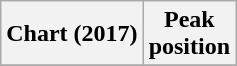<table class="wikitable plainrowheaders" style="text-align:center">
<tr>
<th scope="col">Chart (2017)</th>
<th scope="col">Peak<br> position</th>
</tr>
<tr>
</tr>
</table>
